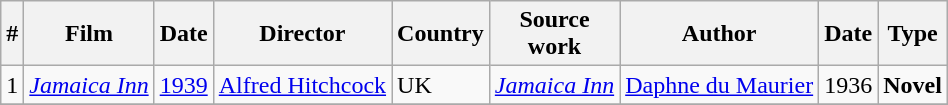<table class="wikitable">
<tr>
<th>#</th>
<th>Film</th>
<th>Date</th>
<th>Director</th>
<th>Country</th>
<th>Source<br>work</th>
<th>Author</th>
<th>Date</th>
<th>Type</th>
</tr>
<tr>
<td>1</td>
<td><em><a href='#'>Jamaica Inn</a></em></td>
<td><a href='#'>1939</a></td>
<td><a href='#'>Alfred Hitchcock</a></td>
<td>UK</td>
<td><em><a href='#'>Jamaica Inn</a></em></td>
<td><a href='#'>Daphne du Maurier</a></td>
<td>1936</td>
<td><strong>Novel</strong></td>
</tr>
<tr>
</tr>
</table>
